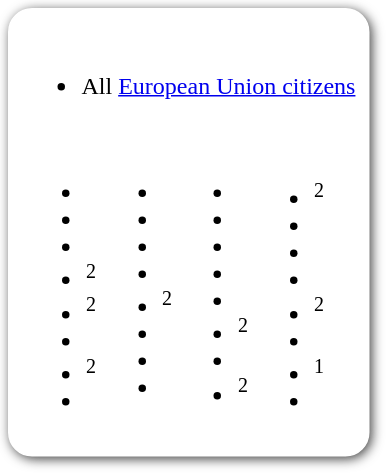<table style=" border-radius:1em; box-shadow: 0.1em 0.1em 0.5em rgba(0,0,0,0.75); background-color: white; border: 1px solid white; padding: 5px;">
<tr>
<td><br><ul><li> All <a href='#'>European Union citizens</a></li></ul><table>
<tr>
<td><br><ul><li></li><li></li><li></li><li><sup>2</sup></li><li><sup>2</sup></li><li></li><li><sup>2</sup></li><li></li></ul></td>
<td valign="top"><br><ul><li></li><li></li><li></li><li></li><li><sup>2</sup></li><li></li><li></li><li></li></ul></td>
<td valign="top"><br><ul><li></li><li></li><li></li><li></li><li></li><li><sup>2</sup></li><li></li><li><sup>2</sup></li></ul></td>
<td valign="top"><br><ul><li><sup>2</sup></li><li></li><li></li><li></li><li><sup>2</sup></li><li></li><li><sup>1</sup></li><li></li></ul></td>
</tr>
</table>
</td>
</tr>
</table>
